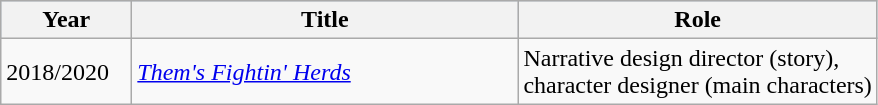<table class="wikitable">
<tr style="background:#b0c4de; text-align:center;">
<th style="width:80px;">Year</th>
<th style="width:250px;">Title</th>
<th>Role</th>
</tr>
<tr>
<td>2018/2020</td>
<td><em><a href='#'>Them's Fightin' Herds</a></em></td>
<td>Narrative design director (story),<br>character designer (main characters)</td>
</tr>
</table>
